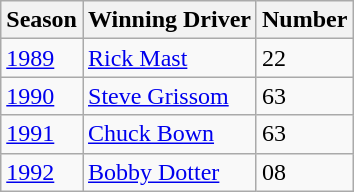<table class="wikitable" border="1">
<tr>
<th>Season</th>
<th>Winning Driver</th>
<th>Number</th>
</tr>
<tr>
<td><a href='#'>1989</a></td>
<td><a href='#'>Rick Mast</a></td>
<td>22</td>
</tr>
<tr>
<td><a href='#'>1990</a></td>
<td><a href='#'>Steve Grissom</a></td>
<td>63</td>
</tr>
<tr>
<td><a href='#'>1991</a></td>
<td><a href='#'>Chuck Bown</a></td>
<td>63</td>
</tr>
<tr>
<td><a href='#'>1992</a></td>
<td><a href='#'>Bobby Dotter</a></td>
<td>08</td>
</tr>
</table>
